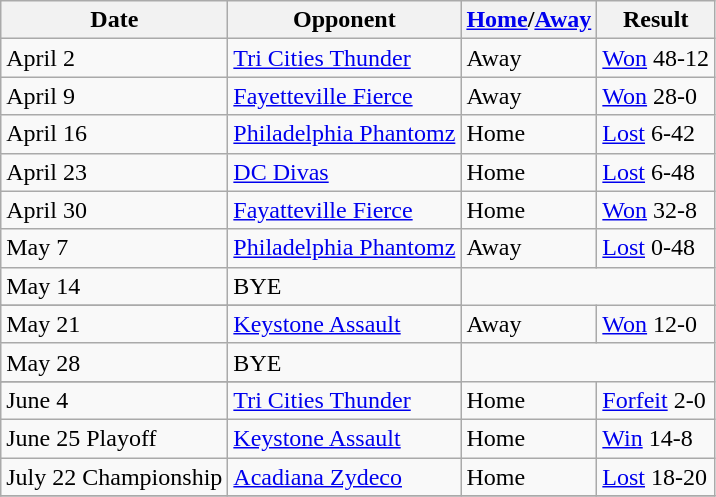<table class="wikitable">
<tr>
<th>Date</th>
<th>Opponent</th>
<th><a href='#'>Home</a>/<a href='#'>Away</a></th>
<th>Result</th>
</tr>
<tr>
<td>April 2</td>
<td><a href='#'>Tri Cities Thunder</a></td>
<td>Away</td>
<td><a href='#'>Won</a> 48-12</td>
</tr>
<tr>
<td>April 9</td>
<td><a href='#'>Fayetteville Fierce</a></td>
<td>Away</td>
<td><a href='#'>Won</a> 28-0</td>
</tr>
<tr>
<td>April 16</td>
<td><a href='#'>Philadelphia Phantomz</a></td>
<td>Home</td>
<td><a href='#'>Lost</a> 6-42</td>
</tr>
<tr>
<td>April 23</td>
<td><a href='#'>DC Divas</a></td>
<td>Home</td>
<td><a href='#'>Lost</a> 6-48</td>
</tr>
<tr>
<td>April 30</td>
<td><a href='#'>Fayatteville Fierce</a></td>
<td>Home</td>
<td><a href='#'>Won</a> 32-8</td>
</tr>
<tr>
<td>May 7</td>
<td><a href='#'>Philadelphia Phantomz</a></td>
<td>Away</td>
<td><a href='#'>Lost</a> 0-48</td>
</tr>
<tr>
<td>May 14</td>
<td>BYE</td>
</tr>
<tr>
</tr>
<tr>
</tr>
<tr>
<td>May 21</td>
<td><a href='#'>Keystone Assault</a></td>
<td>Away</td>
<td><a href='#'>Won</a> 12-0</td>
</tr>
<tr>
<td>May 28</td>
<td>BYE</td>
</tr>
<tr>
</tr>
<tr>
</tr>
<tr>
<td>June 4</td>
<td><a href='#'>Tri Cities Thunder</a></td>
<td>Home</td>
<td><a href='#'>Forfeit</a> 2-0</td>
</tr>
<tr>
<td>June 25 Playoff</td>
<td><a href='#'>Keystone Assault</a></td>
<td>Home</td>
<td><a href='#'>Win</a> 14-8</td>
</tr>
<tr>
<td>July 22 Championship</td>
<td><a href='#'>Acadiana Zydeco</a></td>
<td>Home</td>
<td><a href='#'>Lost</a> 18-20</td>
</tr>
<tr>
</tr>
</table>
